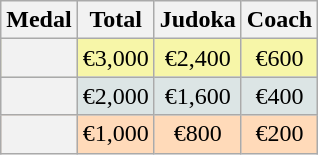<table class=wikitable style="text-align:center;">
<tr>
<th>Medal</th>
<th>Total</th>
<th>Judoka</th>
<th>Coach</th>
</tr>
<tr bgcolor=F7F6A8>
<th></th>
<td>€3,000</td>
<td>€2,400</td>
<td>€600</td>
</tr>
<tr bgcolor=DCE5E5>
<th></th>
<td>€2,000</td>
<td>€1,600</td>
<td>€400</td>
</tr>
<tr bgcolor=FFDAB9>
<th></th>
<td>€1,000</td>
<td>€800</td>
<td>€200</td>
</tr>
</table>
